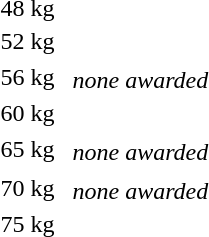<table>
<tr>
<td rowspan=2>48 kg</td>
<td rowspan=2></td>
<td rowspan=2></td>
<td></td>
</tr>
<tr>
<td></td>
</tr>
<tr>
<td rowspan=2>52 kg</td>
<td rowspan=2></td>
<td rowspan=2></td>
<td></td>
</tr>
<tr>
<td></td>
</tr>
<tr>
<td rowspan=2>56 kg</td>
<td rowspan=2></td>
<td rowspan=2></td>
<td></td>
</tr>
<tr>
<td><em>none awarded</em></td>
</tr>
<tr>
<td rowspan=2>60 kg</td>
<td rowspan=2></td>
<td rowspan=2></td>
<td></td>
</tr>
<tr>
<td></td>
</tr>
<tr>
<td rowspan=2>65 kg</td>
<td rowspan=2></td>
<td rowspan=2></td>
<td></td>
</tr>
<tr>
<td><em>none awarded</em></td>
</tr>
<tr>
<td rowspan=2>70 kg</td>
<td rowspan=2></td>
<td rowspan=2></td>
<td></td>
</tr>
<tr>
<td><em>none awarded</em></td>
</tr>
<tr>
<td rowspan=2>75 kg</td>
<td rowspan=2></td>
<td rowspan=2></td>
<td></td>
</tr>
<tr>
<td></td>
</tr>
<tr>
</tr>
</table>
